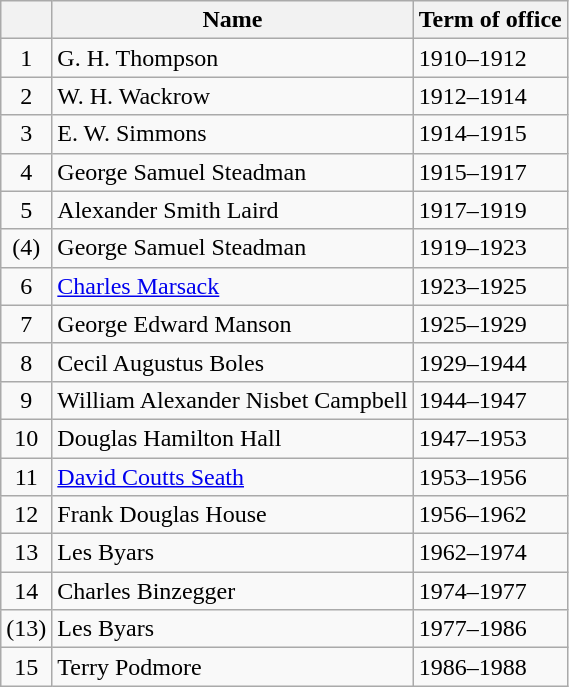<table class="wikitable">
<tr>
<th></th>
<th>Name</th>
<th>Term of office</th>
</tr>
<tr>
<td align=center>1</td>
<td>G. H. Thompson</td>
<td>1910–1912</td>
</tr>
<tr>
<td align=center>2</td>
<td>W. H. Wackrow</td>
<td>1912–1914</td>
</tr>
<tr>
<td align=center>3</td>
<td>E. W. Simmons</td>
<td>1914–1915</td>
</tr>
<tr>
<td align=center>4</td>
<td>George Samuel Steadman</td>
<td>1915–1917</td>
</tr>
<tr>
<td align=center>5</td>
<td>Alexander Smith Laird</td>
<td>1917–1919</td>
</tr>
<tr>
<td align=center>(4)</td>
<td>George Samuel Steadman</td>
<td>1919–1923</td>
</tr>
<tr>
<td align=center>6</td>
<td><a href='#'>Charles Marsack</a></td>
<td>1923–1925</td>
</tr>
<tr>
<td align=center>7</td>
<td>George Edward Manson</td>
<td>1925–1929</td>
</tr>
<tr>
<td align=center>8</td>
<td>Cecil Augustus Boles</td>
<td>1929–1944</td>
</tr>
<tr>
<td align=center>9</td>
<td>William Alexander Nisbet Campbell</td>
<td>1944–1947</td>
</tr>
<tr>
<td align=center>10</td>
<td>Douglas Hamilton Hall</td>
<td>1947–1953</td>
</tr>
<tr>
<td align=center>11</td>
<td><a href='#'>David Coutts Seath</a></td>
<td>1953–1956</td>
</tr>
<tr>
<td align=center>12</td>
<td>Frank Douglas House</td>
<td>1956–1962</td>
</tr>
<tr>
<td align=center>13</td>
<td>Les Byars</td>
<td>1962–1974</td>
</tr>
<tr>
<td align=center>14</td>
<td>Charles Binzegger</td>
<td>1974–1977</td>
</tr>
<tr>
<td align=center>(13)</td>
<td>Les Byars</td>
<td>1977–1986</td>
</tr>
<tr>
<td align=center>15</td>
<td>Terry Podmore</td>
<td>1986–1988</td>
</tr>
</table>
